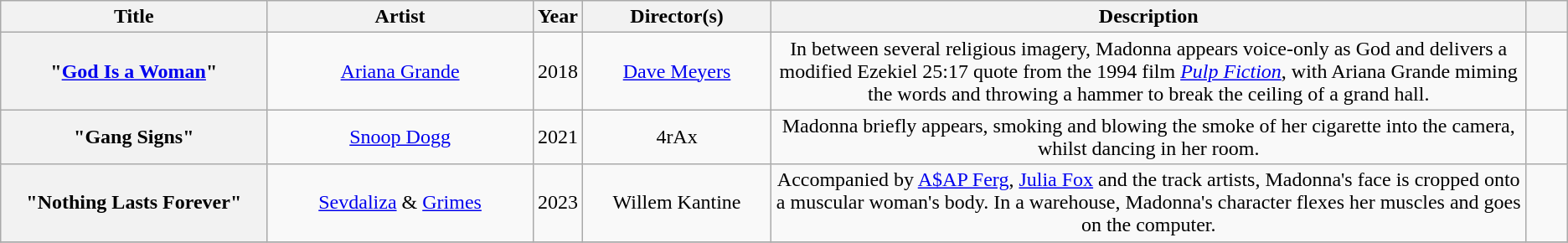<table class="wikitable sortable plainrowheaders" style="text-align:center;">
<tr>
<th scope="col" style="width:15em;">Title</th>
<th scope="col" style="width:15em;">Artist</th>
<th scope="col" style="width:2em;">Year</th>
<th scope="col" style="width:10em;">Director(s)</th>
<th scope="col" style="width:45em;" class="unsortable">Description</th>
<th scope="col" style="width:2em;" class="unsortable"></th>
</tr>
<tr>
<th scope="row">"<a href='#'>God Is a Woman</a>"</th>
<td><a href='#'>Ariana Grande</a></td>
<td>2018</td>
<td><a href='#'>Dave Meyers</a></td>
<td>In between several religious imagery, Madonna appears voice-only as God and delivers a modified Ezekiel 25:17 quote from the 1994 film <em><a href='#'>Pulp Fiction</a></em>, with Ariana Grande miming the words and throwing a hammer to break the ceiling of a grand hall.</td>
<td></td>
</tr>
<tr>
<th scope="row">"Gang Signs"</th>
<td><a href='#'>Snoop Dogg</a></td>
<td>2021</td>
<td>4rAx</td>
<td>Madonna briefly appears, smoking and blowing the smoke of her cigarette into the camera, whilst dancing in her room.</td>
<td></td>
</tr>
<tr>
<th scope="row">"Nothing Lasts Forever"</th>
<td><a href='#'>Sevdaliza</a> & <a href='#'>Grimes</a></td>
<td>2023</td>
<td>Willem Kantine</td>
<td>Accompanied by <a href='#'>A$AP Ferg</a>, <a href='#'>Julia Fox</a> and the track artists, Madonna's face is cropped onto a muscular woman's body. In a warehouse, Madonna's character flexes her muscles and goes on the computer.</td>
<td></td>
</tr>
<tr>
</tr>
</table>
